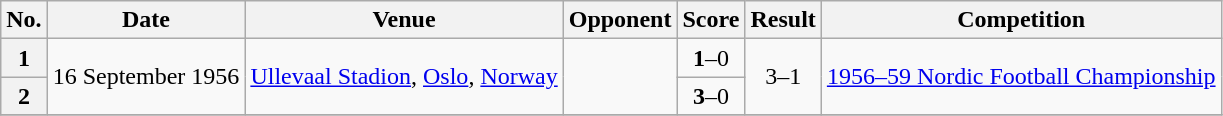<table class="wikitable sortable plainrowheaders">
<tr>
<th scope=col>No.</th>
<th scope=col>Date</th>
<th scope=col>Venue</th>
<th scope=col>Opponent</th>
<th scope=col>Score</th>
<th scope=col>Result</th>
<th scope=col>Competition</th>
</tr>
<tr>
<th scope=row style=text-align:center>1</th>
<td rowspan=2>16 September 1956</td>
<td rowspan=2><a href='#'>Ullevaal Stadion</a>, <a href='#'>Oslo</a>, <a href='#'>Norway</a></td>
<td rowspan=2></td>
<td align=center><strong>1</strong>–0</td>
<td rowspan=2 align=center>3–1</td>
<td rowspan=2><a href='#'>1956–59 Nordic Football Championship</a></td>
</tr>
<tr>
<th scope=row style=text-align:center>2</th>
<td align=center><strong>3</strong>–0</td>
</tr>
<tr>
</tr>
</table>
